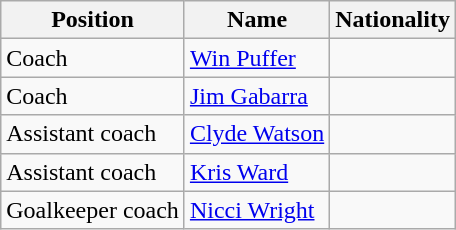<table class="wikitable">
<tr>
<th>Position</th>
<th>Name</th>
<th>Nationality</th>
</tr>
<tr>
<td>Coach</td>
<td><a href='#'>Win Puffer</a></td>
<td></td>
</tr>
<tr>
<td>Coach</td>
<td><a href='#'>Jim Gabarra</a></td>
<td></td>
</tr>
<tr>
<td>Assistant coach</td>
<td><a href='#'>Clyde Watson</a></td>
<td></td>
</tr>
<tr>
<td>Assistant coach</td>
<td><a href='#'>Kris Ward</a></td>
<td></td>
</tr>
<tr>
<td>Goalkeeper coach</td>
<td><a href='#'>Nicci Wright</a></td>
<td></td>
</tr>
</table>
